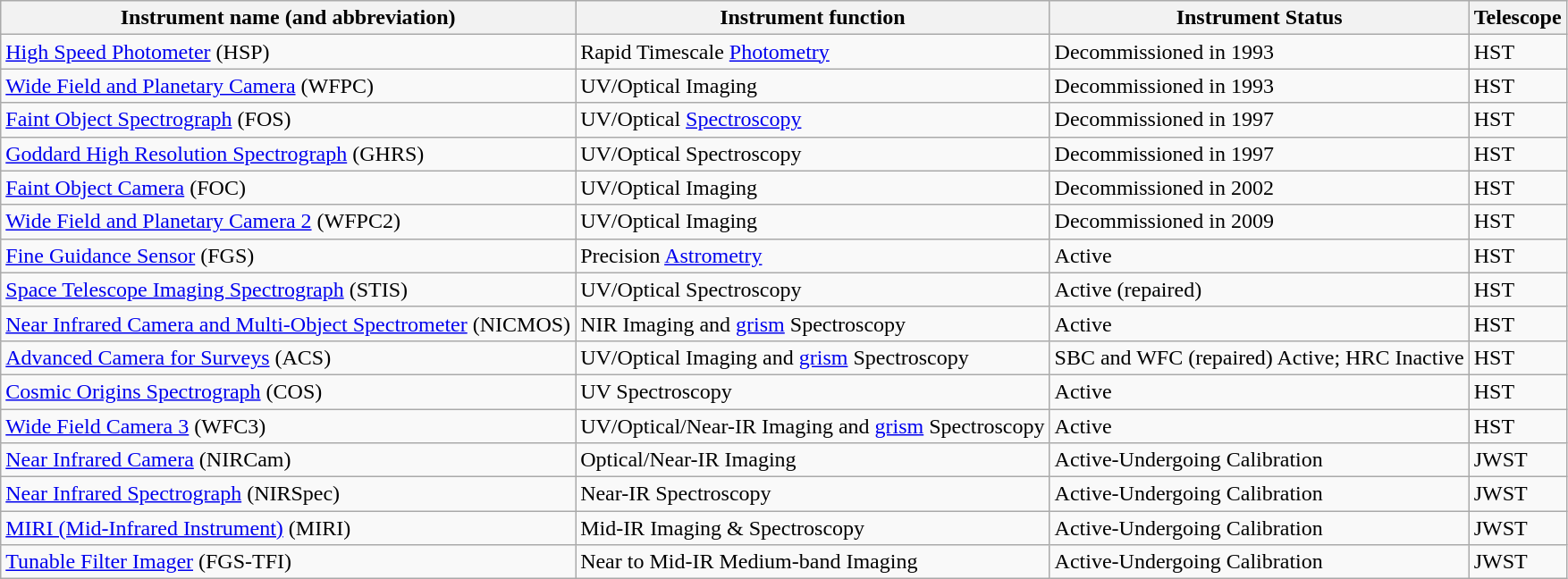<table class="wikitable">
<tr>
<th>Instrument name (and abbreviation)</th>
<th>Instrument function</th>
<th>Instrument Status</th>
<th>Telescope</th>
</tr>
<tr>
<td><a href='#'>High Speed Photometer</a> (HSP)</td>
<td>Rapid Timescale <a href='#'>Photometry</a></td>
<td>Decommissioned in 1993</td>
<td>HST</td>
</tr>
<tr>
<td><a href='#'>Wide Field and Planetary Camera</a> (WFPC)</td>
<td>UV/Optical Imaging</td>
<td>Decommissioned in 1993</td>
<td>HST</td>
</tr>
<tr>
<td><a href='#'>Faint Object Spectrograph</a> (FOS)</td>
<td>UV/Optical <a href='#'>Spectroscopy</a></td>
<td>Decommissioned in 1997</td>
<td>HST</td>
</tr>
<tr>
<td><a href='#'>Goddard High Resolution Spectrograph</a> (GHRS)</td>
<td>UV/Optical Spectroscopy</td>
<td>Decommissioned in 1997</td>
<td>HST</td>
</tr>
<tr>
<td><a href='#'>Faint Object Camera</a> (FOC)</td>
<td>UV/Optical Imaging</td>
<td>Decommissioned in 2002</td>
<td>HST</td>
</tr>
<tr>
<td><a href='#'>Wide Field and Planetary Camera 2</a> (WFPC2)</td>
<td>UV/Optical Imaging</td>
<td>Decommissioned in 2009</td>
<td>HST</td>
</tr>
<tr>
<td><a href='#'>Fine Guidance Sensor</a> (FGS)</td>
<td>Precision <a href='#'>Astrometry</a></td>
<td>Active</td>
<td>HST</td>
</tr>
<tr>
<td><a href='#'>Space Telescope Imaging Spectrograph</a> (STIS)</td>
<td>UV/Optical Spectroscopy</td>
<td>Active (repaired)</td>
<td>HST</td>
</tr>
<tr>
<td><a href='#'>Near Infrared Camera and Multi-Object Spectrometer</a> (NICMOS)</td>
<td>NIR Imaging and <a href='#'>grism</a> Spectroscopy</td>
<td>Active</td>
<td>HST</td>
</tr>
<tr>
<td><a href='#'>Advanced Camera for Surveys</a> (ACS)</td>
<td>UV/Optical Imaging and <a href='#'>grism</a> Spectroscopy</td>
<td>SBC and WFC (repaired) Active; HRC Inactive </td>
<td>HST</td>
</tr>
<tr>
<td><a href='#'>Cosmic Origins Spectrograph</a> (COS)</td>
<td>UV Spectroscopy</td>
<td>Active</td>
<td>HST</td>
</tr>
<tr>
<td><a href='#'>Wide Field Camera 3</a> (WFC3)</td>
<td>UV/Optical/Near-IR Imaging and <a href='#'>grism</a> Spectroscopy</td>
<td>Active</td>
<td>HST</td>
</tr>
<tr>
<td><a href='#'>Near Infrared Camera</a> (NIRCam)</td>
<td>Optical/Near-IR Imaging</td>
<td>Active-Undergoing Calibration</td>
<td>JWST</td>
</tr>
<tr>
<td><a href='#'>Near Infrared Spectrograph</a> (NIRSpec)</td>
<td>Near-IR Spectroscopy</td>
<td>Active-Undergoing Calibration</td>
<td>JWST</td>
</tr>
<tr>
<td><a href='#'>MIRI (Mid-Infrared Instrument)</a> (MIRI)</td>
<td>Mid-IR Imaging & Spectroscopy</td>
<td>Active-Undergoing Calibration</td>
<td>JWST</td>
</tr>
<tr>
<td><a href='#'>Tunable Filter Imager</a> (FGS-TFI)</td>
<td>Near to Mid-IR Medium-band Imaging</td>
<td>Active-Undergoing Calibration</td>
<td>JWST</td>
</tr>
</table>
